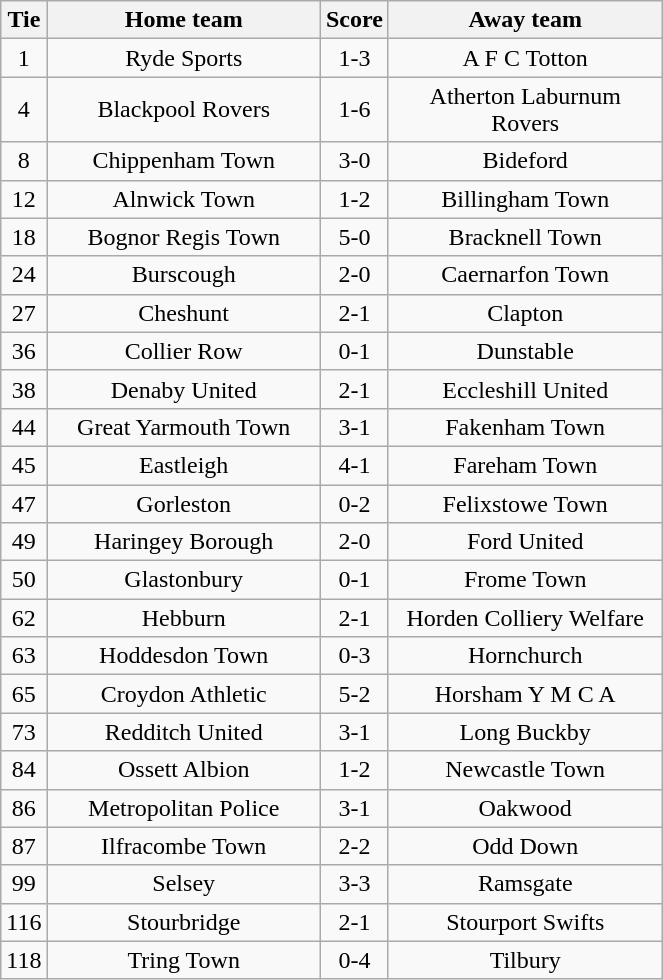<table class="wikitable" style="text-align:center;">
<tr>
<th width=20>Tie</th>
<th width=175>Home team</th>
<th width=20>Score</th>
<th width=175>Away team</th>
</tr>
<tr>
<td>1</td>
<td>Ryde Sports</td>
<td>1-3</td>
<td>A F C Totton</td>
</tr>
<tr>
<td>4</td>
<td>Blackpool Rovers</td>
<td>1-6</td>
<td>Atherton Laburnum Rovers</td>
</tr>
<tr>
<td>8</td>
<td>Chippenham Town</td>
<td>3-0</td>
<td>Bideford</td>
</tr>
<tr>
<td>12</td>
<td>Alnwick Town</td>
<td>1-2</td>
<td>Billingham Town</td>
</tr>
<tr>
<td>18</td>
<td>Bognor Regis Town</td>
<td>5-0</td>
<td>Bracknell Town</td>
</tr>
<tr>
<td>24</td>
<td>Burscough</td>
<td>2-0</td>
<td>Caernarfon Town</td>
</tr>
<tr>
<td>27</td>
<td>Cheshunt</td>
<td>2-1</td>
<td>Clapton</td>
</tr>
<tr>
<td>36</td>
<td>Collier Row</td>
<td>0-1</td>
<td>Dunstable</td>
</tr>
<tr>
<td>38</td>
<td>Denaby United</td>
<td>2-1</td>
<td>Eccleshill United</td>
</tr>
<tr>
<td>44</td>
<td>Great Yarmouth Town</td>
<td>3-1</td>
<td>Fakenham Town</td>
</tr>
<tr>
<td>45</td>
<td>Eastleigh</td>
<td>4-1</td>
<td>Fareham Town</td>
</tr>
<tr>
<td>47</td>
<td>Gorleston</td>
<td>0-2</td>
<td>Felixstowe Town</td>
</tr>
<tr>
<td>49</td>
<td>Haringey Borough</td>
<td>2-0</td>
<td>Ford United</td>
</tr>
<tr>
<td>50</td>
<td>Glastonbury</td>
<td>0-1</td>
<td>Frome Town</td>
</tr>
<tr>
<td>62</td>
<td>Hebburn</td>
<td>2-1</td>
<td>Horden Colliery Welfare</td>
</tr>
<tr>
<td>63</td>
<td>Hoddesdon Town</td>
<td>0-3</td>
<td>Hornchurch</td>
</tr>
<tr>
<td>65</td>
<td>Croydon Athletic</td>
<td>5-2</td>
<td>Horsham Y M C A</td>
</tr>
<tr>
<td>73</td>
<td>Redditch United</td>
<td>3-1</td>
<td>Long Buckby</td>
</tr>
<tr>
<td>84</td>
<td>Ossett Albion</td>
<td>1-2</td>
<td>Newcastle Town</td>
</tr>
<tr>
<td>86</td>
<td>Metropolitan Police</td>
<td>3-1</td>
<td>Oakwood</td>
</tr>
<tr>
<td>87</td>
<td>Ilfracombe Town</td>
<td>2-2</td>
<td>Odd Down</td>
</tr>
<tr>
<td>99</td>
<td>Selsey</td>
<td>3-3</td>
<td>Ramsgate</td>
</tr>
<tr>
<td>116</td>
<td>Stourbridge</td>
<td>2-1</td>
<td>Stourport Swifts</td>
</tr>
<tr>
<td>118</td>
<td>Tring Town</td>
<td>0-4</td>
<td>Tilbury</td>
</tr>
</table>
